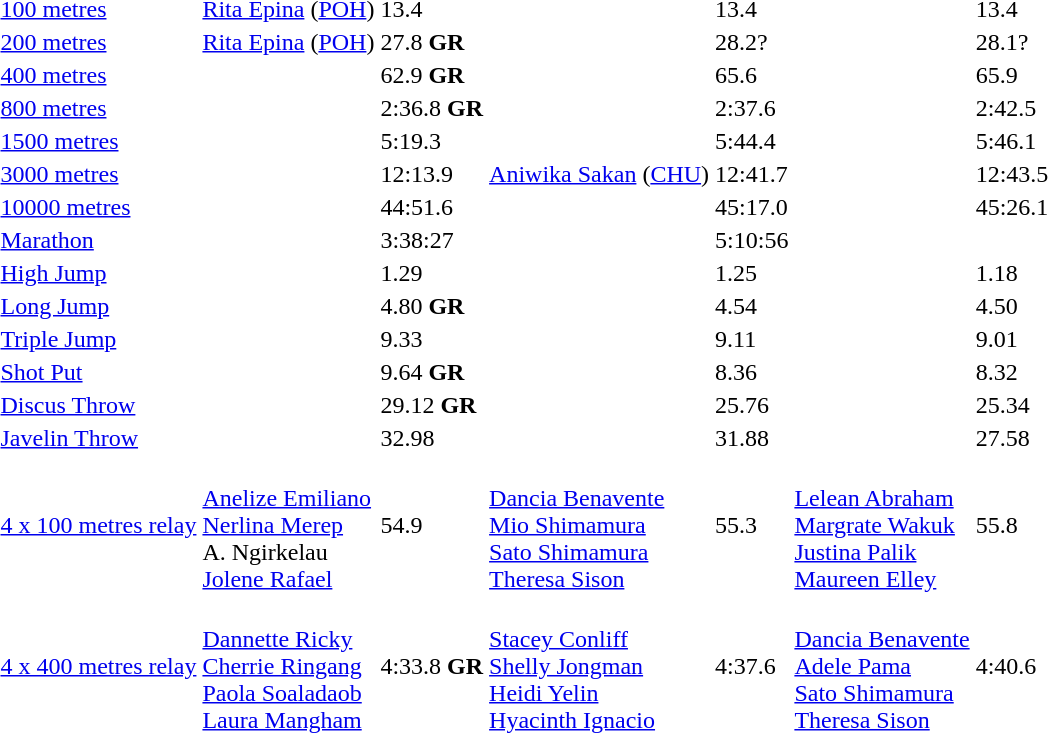<table>
<tr>
<td><a href='#'>100 metres</a></td>
<td> <a href='#'>Rita Epina</a> (<a href='#'>POH</a>)</td>
<td>13.4</td>
<td></td>
<td>13.4</td>
<td></td>
<td>13.4</td>
</tr>
<tr>
<td><a href='#'>200 metres</a></td>
<td> <a href='#'>Rita Epina</a> (<a href='#'>POH</a>)</td>
<td>27.8 <strong>GR</strong></td>
<td></td>
<td>28.2?</td>
<td></td>
<td>28.1?</td>
</tr>
<tr>
<td><a href='#'>400 metres</a></td>
<td></td>
<td>62.9 <strong>GR</strong></td>
<td></td>
<td>65.6</td>
<td></td>
<td>65.9</td>
</tr>
<tr>
<td><a href='#'>800 metres</a></td>
<td></td>
<td>2:36.8 <strong>GR</strong></td>
<td></td>
<td>2:37.6</td>
<td></td>
<td>2:42.5</td>
</tr>
<tr>
<td><a href='#'>1500 metres</a></td>
<td></td>
<td>5:19.3</td>
<td></td>
<td>5:44.4</td>
<td></td>
<td>5:46.1</td>
</tr>
<tr>
<td><a href='#'>3000 metres</a></td>
<td></td>
<td>12:13.9</td>
<td> <a href='#'>Aniwika Sakan</a> (<a href='#'>CHU</a>)</td>
<td>12:41.7</td>
<td></td>
<td>12:43.5</td>
</tr>
<tr>
<td><a href='#'>10000 metres</a></td>
<td></td>
<td>44:51.6</td>
<td></td>
<td>45:17.0</td>
<td></td>
<td>45:26.1</td>
</tr>
<tr>
<td><a href='#'>Marathon</a></td>
<td></td>
<td>3:38:27</td>
<td></td>
<td>5:10:56</td>
<td></td>
<td></td>
</tr>
<tr>
<td><a href='#'>High Jump</a></td>
<td></td>
<td>1.29</td>
<td></td>
<td>1.25</td>
<td></td>
<td>1.18</td>
</tr>
<tr>
<td><a href='#'>Long Jump</a></td>
<td></td>
<td>4.80 <strong>GR</strong></td>
<td></td>
<td>4.54</td>
<td></td>
<td>4.50</td>
</tr>
<tr>
<td><a href='#'>Triple Jump</a></td>
<td></td>
<td>9.33</td>
<td></td>
<td>9.11</td>
<td></td>
<td>9.01</td>
</tr>
<tr>
<td><a href='#'>Shot Put</a></td>
<td></td>
<td>9.64 <strong>GR</strong></td>
<td></td>
<td>8.36</td>
<td></td>
<td>8.32</td>
</tr>
<tr>
<td><a href='#'>Discus Throw</a></td>
<td></td>
<td>29.12 <strong>GR</strong></td>
<td></td>
<td>25.76</td>
<td></td>
<td>25.34</td>
</tr>
<tr>
<td><a href='#'>Javelin Throw</a></td>
<td></td>
<td>32.98</td>
<td></td>
<td>31.88</td>
<td></td>
<td>27.58</td>
</tr>
<tr>
<td><a href='#'>4 x 100 metres relay</a></td>
<td> <br> <a href='#'>Anelize Emiliano</a> <br> <a href='#'>Nerlina Merep</a>  <br> A. Ngirkelau <br> <a href='#'>Jolene Rafael</a></td>
<td>54.9</td>
<td> <br> <a href='#'>Dancia Benavente</a>  <br> <a href='#'>Mio Shimamura</a>  <br> <a href='#'>Sato Shimamura</a>  <br> <a href='#'>Theresa Sison</a></td>
<td>55.3</td>
<td> <br> <a href='#'>Lelean Abraham</a>  <br> <a href='#'>Margrate Wakuk</a>  <br> <a href='#'>Justina Palik</a>  <br> <a href='#'>Maureen Elley</a></td>
<td>55.8</td>
</tr>
<tr>
<td><a href='#'>4 x 400 metres relay</a></td>
<td> <br> <a href='#'>Dannette Ricky</a>  <br> <a href='#'>Cherrie Ringang</a>  <br> <a href='#'>Paola Soaladaob</a>  <br> <a href='#'>Laura Mangham</a></td>
<td>4:33.8 <strong>GR</strong></td>
<td> <br> <a href='#'>Stacey Conliff</a>  <br> <a href='#'>Shelly Jongman</a>  <br> <a href='#'>Heidi Yelin</a>  <br> <a href='#'>Hyacinth Ignacio</a></td>
<td>4:37.6</td>
<td> <br> <a href='#'>Dancia Benavente</a>  <br> <a href='#'>Adele Pama</a>  <br> <a href='#'>Sato Shimamura</a>  <br> <a href='#'>Theresa Sison</a></td>
<td>4:40.6</td>
</tr>
</table>
